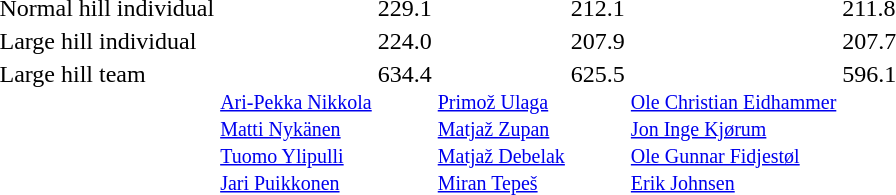<table>
<tr valign="top">
<td>Normal hill individual <br></td>
<td></td>
<td>229.1</td>
<td></td>
<td>212.1</td>
<td></td>
<td>211.8</td>
</tr>
<tr valign="top">
<td>Large hill individual <br></td>
<td></td>
<td>224.0</td>
<td></td>
<td>207.9</td>
<td></td>
<td>207.7</td>
</tr>
<tr valign="top">
<td>Large hill team <br></td>
<td> <small><br><a href='#'>Ari-Pekka Nikkola</a><br><a href='#'>Matti Nykänen</a><br><a href='#'>Tuomo Ylipulli</a><br><a href='#'>Jari Puikkonen</a></small></td>
<td>634.4</td>
<td> <small><br><a href='#'>Primož Ulaga</a><br><a href='#'>Matjaž Zupan</a><br><a href='#'>Matjaž Debelak</a><br><a href='#'>Miran Tepeš</a></small></td>
<td>625.5</td>
<td> <small><br><a href='#'>Ole Christian Eidhammer</a><br><a href='#'>Jon Inge Kjørum</a><br><a href='#'>Ole Gunnar Fidjestøl</a><br><a href='#'>Erik Johnsen</a></small></td>
<td>596.1</td>
</tr>
</table>
